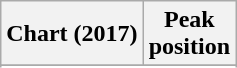<table class="wikitable sortable plainrowheaders" style="text-align:center">
<tr>
<th scope="col">Chart (2017)</th>
<th scope="col">Peak<br> position</th>
</tr>
<tr>
</tr>
<tr>
</tr>
</table>
